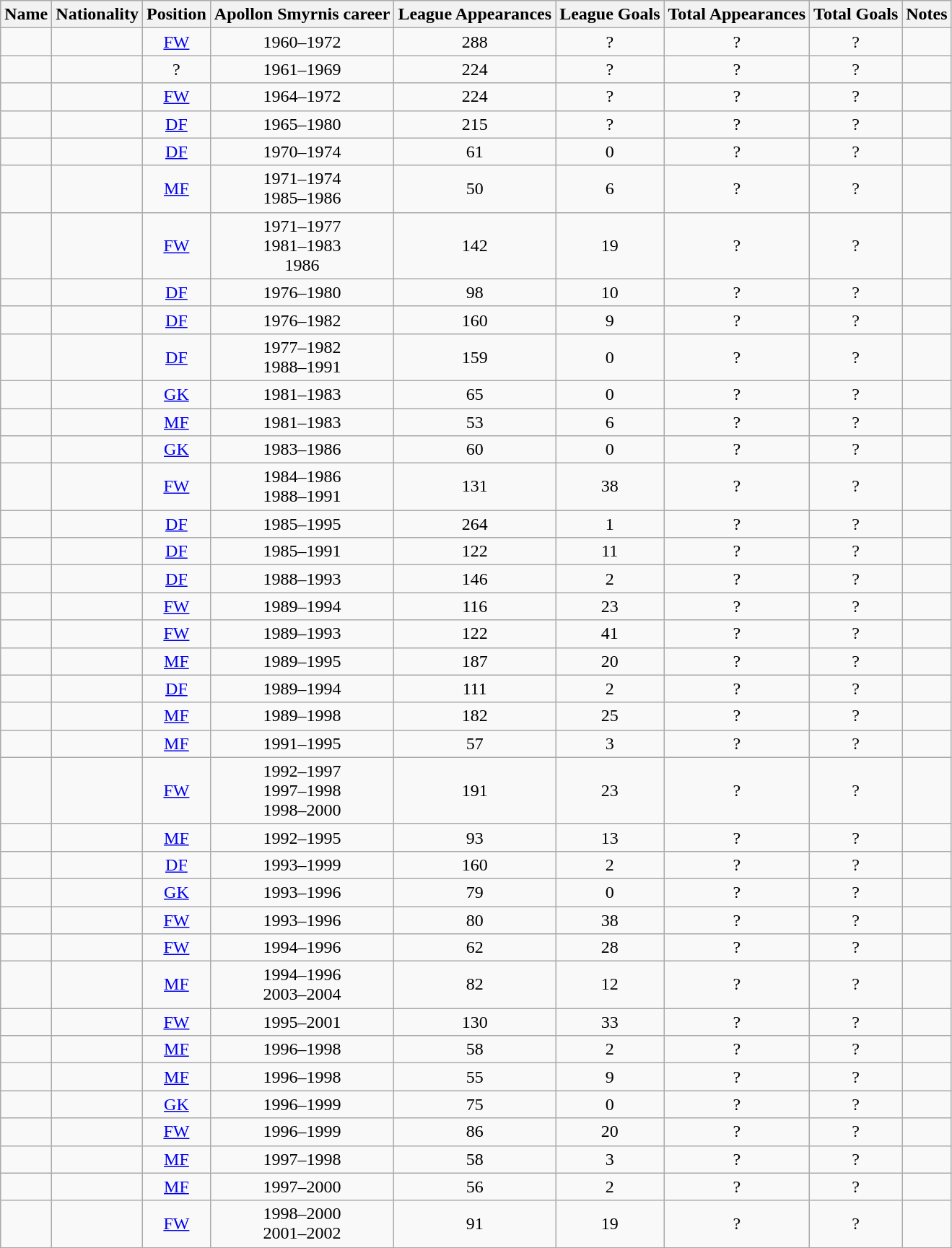<table class="wikitable sortable" style="text-align:center;">
<tr>
<th>Name</th>
<th>Nationality</th>
<th>Position</th>
<th>Apollon Smyrnis career</th>
<th>League Appearances</th>
<th>League Goals</th>
<th>Total Appearances</th>
<th>Total Goals</th>
<th class="unsortable">Notes</th>
</tr>
<tr>
<td align=left></td>
<td align=left></td>
<td><a href='#'>FW</a></td>
<td>1960–1972</td>
<td>288</td>
<td>?</td>
<td>?</td>
<td>?</td>
<td></td>
</tr>
<tr>
<td align=left></td>
<td align=left></td>
<td>?</td>
<td>1961–1969</td>
<td>224</td>
<td>?</td>
<td>?</td>
<td>?</td>
<td></td>
</tr>
<tr>
<td align=left></td>
<td align=left></td>
<td><a href='#'>FW</a></td>
<td>1964–1972</td>
<td>224</td>
<td>?</td>
<td>?</td>
<td>?</td>
<td></td>
</tr>
<tr>
<td align=left></td>
<td align=left></td>
<td><a href='#'>DF</a></td>
<td>1965–1980</td>
<td>215</td>
<td>?</td>
<td>?</td>
<td>?</td>
<td></td>
</tr>
<tr>
<td align=left></td>
<td align=left></td>
<td><a href='#'>DF</a></td>
<td>1970–1974</td>
<td>61</td>
<td>0</td>
<td>?</td>
<td>?</td>
<td></td>
</tr>
<tr>
<td align=left></td>
<td align=left></td>
<td><a href='#'>MF</a></td>
<td>1971–1974<br>1985–1986</td>
<td>50</td>
<td>6</td>
<td>?</td>
<td>?</td>
<td></td>
</tr>
<tr>
<td align=left></td>
<td align=left></td>
<td><a href='#'>FW</a></td>
<td>1971–1977<br>1981–1983<br>1986</td>
<td>142</td>
<td>19</td>
<td>?</td>
<td>?</td>
<td></td>
</tr>
<tr>
<td align=left></td>
<td align=left></td>
<td><a href='#'>DF</a></td>
<td>1976–1980</td>
<td>98</td>
<td>10</td>
<td>?</td>
<td>?</td>
<td></td>
</tr>
<tr>
<td align=left></td>
<td align=left></td>
<td><a href='#'>DF</a></td>
<td>1976–1982</td>
<td>160</td>
<td>9</td>
<td>?</td>
<td>?</td>
<td></td>
</tr>
<tr>
<td align=left></td>
<td align=left></td>
<td><a href='#'>DF</a></td>
<td>1977–1982<br>1988–1991</td>
<td>159</td>
<td>0</td>
<td>?</td>
<td>?</td>
<td></td>
</tr>
<tr>
<td align=left></td>
<td align=left></td>
<td><a href='#'>GK</a></td>
<td>1981–1983</td>
<td>65</td>
<td>0</td>
<td>?</td>
<td>?</td>
<td></td>
</tr>
<tr>
<td align=left></td>
<td align=left></td>
<td><a href='#'>MF</a></td>
<td>1981–1983</td>
<td>53</td>
<td>6</td>
<td>?</td>
<td>?</td>
<td></td>
</tr>
<tr>
<td align=left></td>
<td align=left></td>
<td><a href='#'>GK</a></td>
<td>1983–1986</td>
<td>60</td>
<td>0</td>
<td>?</td>
<td>?</td>
<td></td>
</tr>
<tr>
<td align=left></td>
<td align=left></td>
<td><a href='#'>FW</a></td>
<td>1984–1986<br>1988–1991</td>
<td>131</td>
<td>38</td>
<td>?</td>
<td>?</td>
<td></td>
</tr>
<tr>
<td align=left></td>
<td align=left></td>
<td><a href='#'>DF</a></td>
<td>1985–1995</td>
<td>264</td>
<td>1</td>
<td>?</td>
<td>?</td>
<td></td>
</tr>
<tr>
<td align=left></td>
<td align=left></td>
<td><a href='#'>DF</a></td>
<td>1985–1991</td>
<td>122</td>
<td>11</td>
<td>?</td>
<td>?</td>
<td></td>
</tr>
<tr>
<td align=left></td>
<td align=left></td>
<td><a href='#'>DF</a></td>
<td>1988–1993</td>
<td>146</td>
<td>2</td>
<td>?</td>
<td>?</td>
<td></td>
</tr>
<tr>
<td align=left></td>
<td align=left></td>
<td><a href='#'>FW</a></td>
<td>1989–1994</td>
<td>116</td>
<td>23</td>
<td>?</td>
<td>?</td>
<td></td>
</tr>
<tr>
<td align=left></td>
<td align=left></td>
<td><a href='#'>FW</a></td>
<td>1989–1993</td>
<td>122</td>
<td>41</td>
<td>?</td>
<td>?</td>
<td></td>
</tr>
<tr>
<td align=left></td>
<td align=left></td>
<td><a href='#'>MF</a></td>
<td>1989–1995</td>
<td>187</td>
<td>20</td>
<td>?</td>
<td>?</td>
<td></td>
</tr>
<tr>
<td align=left></td>
<td align=left></td>
<td><a href='#'>DF</a></td>
<td>1989–1994</td>
<td>111</td>
<td>2</td>
<td>?</td>
<td>?</td>
<td></td>
</tr>
<tr>
<td align=left></td>
<td align=left></td>
<td><a href='#'>MF</a></td>
<td>1989–1998</td>
<td>182</td>
<td>25</td>
<td>?</td>
<td>?</td>
<td></td>
</tr>
<tr>
<td align=left></td>
<td align=left></td>
<td><a href='#'>MF</a></td>
<td>1991–1995</td>
<td>57</td>
<td>3</td>
<td>?</td>
<td>?</td>
<td></td>
</tr>
<tr>
<td align=left></td>
<td align=left></td>
<td><a href='#'>FW</a></td>
<td>1992–1997<br>1997–1998<br>1998–2000</td>
<td>191</td>
<td>23</td>
<td>?</td>
<td>?</td>
<td></td>
</tr>
<tr>
<td align=left></td>
<td align=left></td>
<td><a href='#'>MF</a></td>
<td>1992–1995</td>
<td>93</td>
<td>13</td>
<td>?</td>
<td>?</td>
<td></td>
</tr>
<tr>
<td align=left></td>
<td align=left></td>
<td><a href='#'>DF</a></td>
<td>1993–1999</td>
<td>160</td>
<td>2</td>
<td>?</td>
<td>?</td>
<td></td>
</tr>
<tr>
<td align=left></td>
<td align=left></td>
<td><a href='#'>GK</a></td>
<td>1993–1996</td>
<td>79</td>
<td>0</td>
<td>?</td>
<td>?</td>
<td></td>
</tr>
<tr>
<td align=left></td>
<td align=left></td>
<td><a href='#'>FW</a></td>
<td>1993–1996</td>
<td>80</td>
<td>38</td>
<td>?</td>
<td>?</td>
<td></td>
</tr>
<tr>
<td align=left></td>
<td align=left></td>
<td><a href='#'>FW</a></td>
<td>1994–1996</td>
<td>62</td>
<td>28</td>
<td>?</td>
<td>?</td>
<td></td>
</tr>
<tr>
<td align=left></td>
<td align=left></td>
<td><a href='#'>MF</a></td>
<td>1994–1996<br>2003–2004</td>
<td>82</td>
<td>12</td>
<td>?</td>
<td>?</td>
<td></td>
</tr>
<tr>
<td align=left></td>
<td align=left></td>
<td><a href='#'>FW</a></td>
<td>1995–2001</td>
<td>130</td>
<td>33</td>
<td>?</td>
<td>?</td>
<td></td>
</tr>
<tr>
<td align=left></td>
<td align=left></td>
<td><a href='#'>MF</a></td>
<td>1996–1998</td>
<td>58</td>
<td>2</td>
<td>?</td>
<td>?</td>
<td></td>
</tr>
<tr>
<td align=left></td>
<td align=left></td>
<td><a href='#'>MF</a></td>
<td>1996–1998</td>
<td>55</td>
<td>9</td>
<td>?</td>
<td>?</td>
<td></td>
</tr>
<tr>
<td align=left></td>
<td align=left></td>
<td><a href='#'>GK</a></td>
<td>1996–1999</td>
<td>75</td>
<td>0</td>
<td>?</td>
<td>?</td>
<td></td>
</tr>
<tr>
<td align=left></td>
<td align=left></td>
<td><a href='#'>FW</a></td>
<td>1996–1999</td>
<td>86</td>
<td>20</td>
<td>?</td>
<td>?</td>
<td></td>
</tr>
<tr>
<td align=left></td>
<td align=left></td>
<td><a href='#'>MF</a></td>
<td>1997–1998</td>
<td>58</td>
<td>3</td>
<td>?</td>
<td>?</td>
<td></td>
</tr>
<tr>
<td align=left></td>
<td align=left></td>
<td><a href='#'>MF</a></td>
<td>1997–2000</td>
<td>56</td>
<td>2</td>
<td>?</td>
<td>?</td>
<td></td>
</tr>
<tr>
<td align=left></td>
<td align=left></td>
<td><a href='#'>FW</a></td>
<td>1998–2000<br>2001–2002</td>
<td>91</td>
<td>19</td>
<td>?</td>
<td>?</td>
<td></td>
</tr>
<tr>
</tr>
</table>
